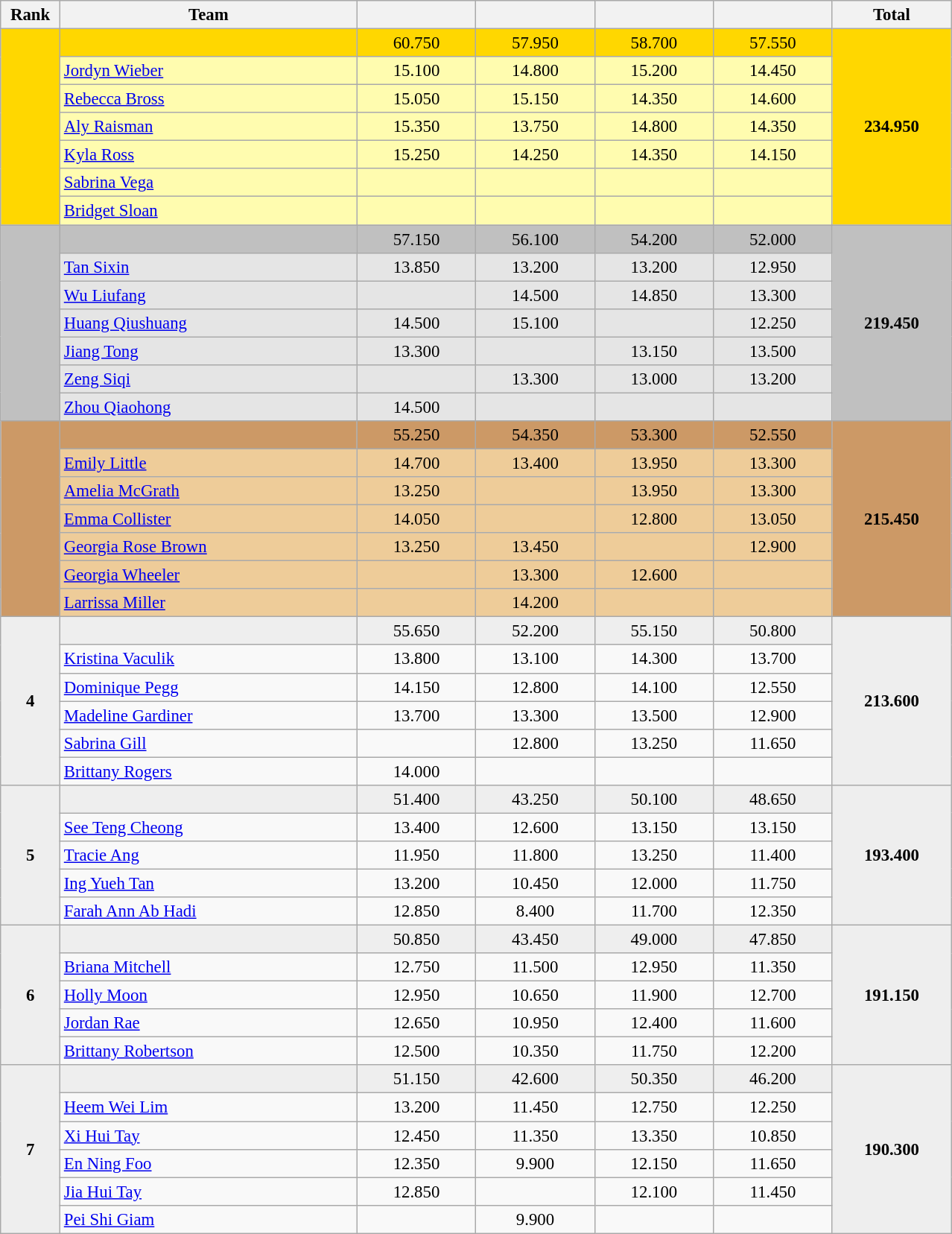<table class="wikitable" style="text-align:center; font-size:95%">
<tr>
<th width="5%">Rank</th>
<th width="25%">Team</th>
<th width="10%"></th>
<th width="10%"></th>
<th width="10%"></th>
<th width="10%"></th>
<th width="10%">Total</th>
</tr>
<tr bgcolor=gold>
<td rowspan=7></td>
<td align="left"><strong></strong></td>
<td>60.750</td>
<td>57.950</td>
<td>58.700</td>
<td>57.550</td>
<td rowspan=7><strong>234.950</strong></td>
</tr>
<tr bgcolor=fffcaf>
<td align="left"><a href='#'>Jordyn Wieber</a></td>
<td>15.100</td>
<td>14.800</td>
<td>15.200</td>
<td>14.450</td>
</tr>
<tr bgcolor=fffcaf>
<td align="left"><a href='#'>Rebecca Bross</a></td>
<td>15.050</td>
<td>15.150</td>
<td>14.350</td>
<td>14.600</td>
</tr>
<tr bgcolor=fffcaf>
<td align="left"><a href='#'>Aly Raisman</a></td>
<td>15.350</td>
<td>13.750</td>
<td>14.800</td>
<td>14.350</td>
</tr>
<tr bgcolor=fffcaf>
<td align="left"><a href='#'>Kyla Ross</a></td>
<td>15.250</td>
<td>14.250</td>
<td>14.350</td>
<td>14.150</td>
</tr>
<tr bgcolor=fffcaf>
<td align="left"><a href='#'>Sabrina Vega</a></td>
<td></td>
<td></td>
<td></td>
<td></td>
</tr>
<tr bgcolor=fffcaf>
<td align="left"><a href='#'>Bridget Sloan</a></td>
<td></td>
<td></td>
<td></td>
<td></td>
</tr>
<tr bgcolor=silver>
<td rowspan=7></td>
<td align="left"><strong></strong></td>
<td>57.150</td>
<td>56.100</td>
<td>54.200</td>
<td>52.000</td>
<td rowspan=7><strong>219.450</strong></td>
</tr>
<tr bgcolor=e5e5e5>
<td align="left"><a href='#'>Tan Sixin</a></td>
<td>13.850</td>
<td>13.200</td>
<td>13.200</td>
<td>12.950</td>
</tr>
<tr bgcolor=e5e5e5>
<td align="left"><a href='#'>Wu Liufang</a></td>
<td></td>
<td>14.500</td>
<td>14.850</td>
<td>13.300</td>
</tr>
<tr bgcolor=e5e5e5>
<td align="left"><a href='#'>Huang Qiushuang</a></td>
<td>14.500</td>
<td>15.100</td>
<td></td>
<td>12.250</td>
</tr>
<tr bgcolor=e5e5e5>
<td align="left"><a href='#'>Jiang Tong</a></td>
<td>13.300</td>
<td></td>
<td>13.150</td>
<td>13.500</td>
</tr>
<tr bgcolor=e5e5e5>
<td align="left"><a href='#'>Zeng Siqi</a></td>
<td></td>
<td>13.300</td>
<td>13.000</td>
<td>13.200</td>
</tr>
<tr bgcolor=e5e5e5>
<td align="left"><a href='#'>Zhou Qiaohong</a></td>
<td>14.500</td>
<td></td>
<td></td>
<td></td>
</tr>
<tr bgcolor=cc9966>
<td rowspan=7></td>
<td align="left"><strong></strong></td>
<td>55.250</td>
<td>54.350</td>
<td>53.300</td>
<td>52.550</td>
<td rowspan=7><strong>215.450</strong></td>
</tr>
<tr bgcolor=eecc99>
<td align="left"><a href='#'>Emily Little</a></td>
<td>14.700</td>
<td>13.400</td>
<td>13.950</td>
<td>13.300</td>
</tr>
<tr bgcolor=eecc99>
<td align="left"><a href='#'>Amelia McGrath</a></td>
<td>13.250</td>
<td></td>
<td>13.950</td>
<td>13.300</td>
</tr>
<tr bgcolor=eecc99>
<td align="left"><a href='#'>Emma Collister</a></td>
<td>14.050</td>
<td></td>
<td>12.800</td>
<td>13.050</td>
</tr>
<tr bgcolor=eecc99>
<td align="left"><a href='#'>Georgia Rose Brown</a></td>
<td>13.250</td>
<td>13.450</td>
<td></td>
<td>12.900</td>
</tr>
<tr bgcolor=eecc99>
<td align="left"><a href='#'>Georgia Wheeler</a></td>
<td></td>
<td>13.300</td>
<td>12.600</td>
<td></td>
</tr>
<tr bgcolor=eecc99>
<td align="left"><a href='#'>Larrissa Miller</a></td>
<td></td>
<td>14.200</td>
<td></td>
<td></td>
</tr>
<tr bgcolor=eeeeee>
<td rowspan=6><strong>4</strong></td>
<td align="left"><strong></strong></td>
<td>55.650</td>
<td>52.200</td>
<td>55.150</td>
<td>50.800</td>
<td rowspan=6><strong>213.600</strong></td>
</tr>
<tr>
<td align="left"><a href='#'>Kristina Vaculik</a></td>
<td>13.800</td>
<td>13.100</td>
<td>14.300</td>
<td>13.700</td>
</tr>
<tr>
<td align="left"><a href='#'>Dominique Pegg</a></td>
<td>14.150</td>
<td>12.800</td>
<td>14.100</td>
<td>12.550</td>
</tr>
<tr>
<td align="left"><a href='#'>Madeline Gardiner</a></td>
<td>13.700</td>
<td>13.300</td>
<td>13.500</td>
<td>12.900</td>
</tr>
<tr>
<td align="left"><a href='#'>Sabrina Gill</a></td>
<td></td>
<td>12.800</td>
<td>13.250</td>
<td>11.650</td>
</tr>
<tr>
<td align="left"><a href='#'>Brittany Rogers</a></td>
<td>14.000</td>
<td></td>
<td></td>
<td></td>
</tr>
<tr bgcolor=eeeeee>
<td rowspan=5><strong>5</strong></td>
<td align="left"><strong></strong></td>
<td>51.400</td>
<td>43.250</td>
<td>50.100</td>
<td>48.650</td>
<td rowspan=5><strong>193.400</strong></td>
</tr>
<tr>
<td align="left"><a href='#'>See Teng Cheong</a></td>
<td>13.400</td>
<td>12.600</td>
<td>13.150</td>
<td>13.150</td>
</tr>
<tr>
<td align="left"><a href='#'>Tracie Ang</a></td>
<td>11.950</td>
<td>11.800</td>
<td>13.250</td>
<td>11.400</td>
</tr>
<tr>
<td align="left"><a href='#'>Ing Yueh Tan</a></td>
<td>13.200</td>
<td>10.450</td>
<td>12.000</td>
<td>11.750</td>
</tr>
<tr>
<td align="left"><a href='#'>Farah Ann Ab Hadi</a></td>
<td>12.850</td>
<td>8.400</td>
<td>11.700</td>
<td>12.350</td>
</tr>
<tr bgcolor=eeeeee>
<td rowspan=5><strong>6</strong></td>
<td align="left"><strong></strong></td>
<td>50.850</td>
<td>43.450</td>
<td>49.000</td>
<td>47.850</td>
<td rowspan=5><strong>191.150</strong></td>
</tr>
<tr>
<td align="left"><a href='#'>Briana Mitchell</a></td>
<td>12.750</td>
<td>11.500</td>
<td>12.950</td>
<td>11.350</td>
</tr>
<tr>
<td align="left"><a href='#'>Holly Moon</a></td>
<td>12.950</td>
<td>10.650</td>
<td>11.900</td>
<td>12.700</td>
</tr>
<tr>
<td align="left"><a href='#'>Jordan Rae</a></td>
<td>12.650</td>
<td>10.950</td>
<td>12.400</td>
<td>11.600</td>
</tr>
<tr>
<td align="left"><a href='#'>Brittany Robertson</a></td>
<td>12.500</td>
<td>10.350</td>
<td>11.750</td>
<td>12.200</td>
</tr>
<tr bgcolor=eeeeee>
<td rowspan=6><strong>7</strong></td>
<td align="left"><strong></strong></td>
<td>51.150</td>
<td>42.600</td>
<td>50.350</td>
<td>46.200</td>
<td rowspan=6><strong>190.300</strong></td>
</tr>
<tr>
<td align="left"><a href='#'>Heem Wei Lim</a></td>
<td>13.200</td>
<td>11.450</td>
<td>12.750</td>
<td>12.250</td>
</tr>
<tr>
<td align="left"><a href='#'>Xi Hui Tay</a></td>
<td>12.450</td>
<td>11.350</td>
<td>13.350</td>
<td>10.850</td>
</tr>
<tr>
<td align="left"><a href='#'>En Ning Foo</a></td>
<td>12.350</td>
<td>9.900</td>
<td>12.150</td>
<td>11.650</td>
</tr>
<tr>
<td align="left"><a href='#'>Jia Hui Tay</a></td>
<td>12.850</td>
<td></td>
<td>12.100</td>
<td>11.450</td>
</tr>
<tr>
<td align="left"><a href='#'>Pei Shi Giam</a></td>
<td></td>
<td>9.900</td>
<td></td>
<td></td>
</tr>
</table>
